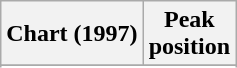<table class="wikitable plainrowheaders" style="text-align:center">
<tr>
<th scope="col">Chart (1997)</th>
<th scope="col">Peak<br>position</th>
</tr>
<tr>
</tr>
<tr>
</tr>
</table>
